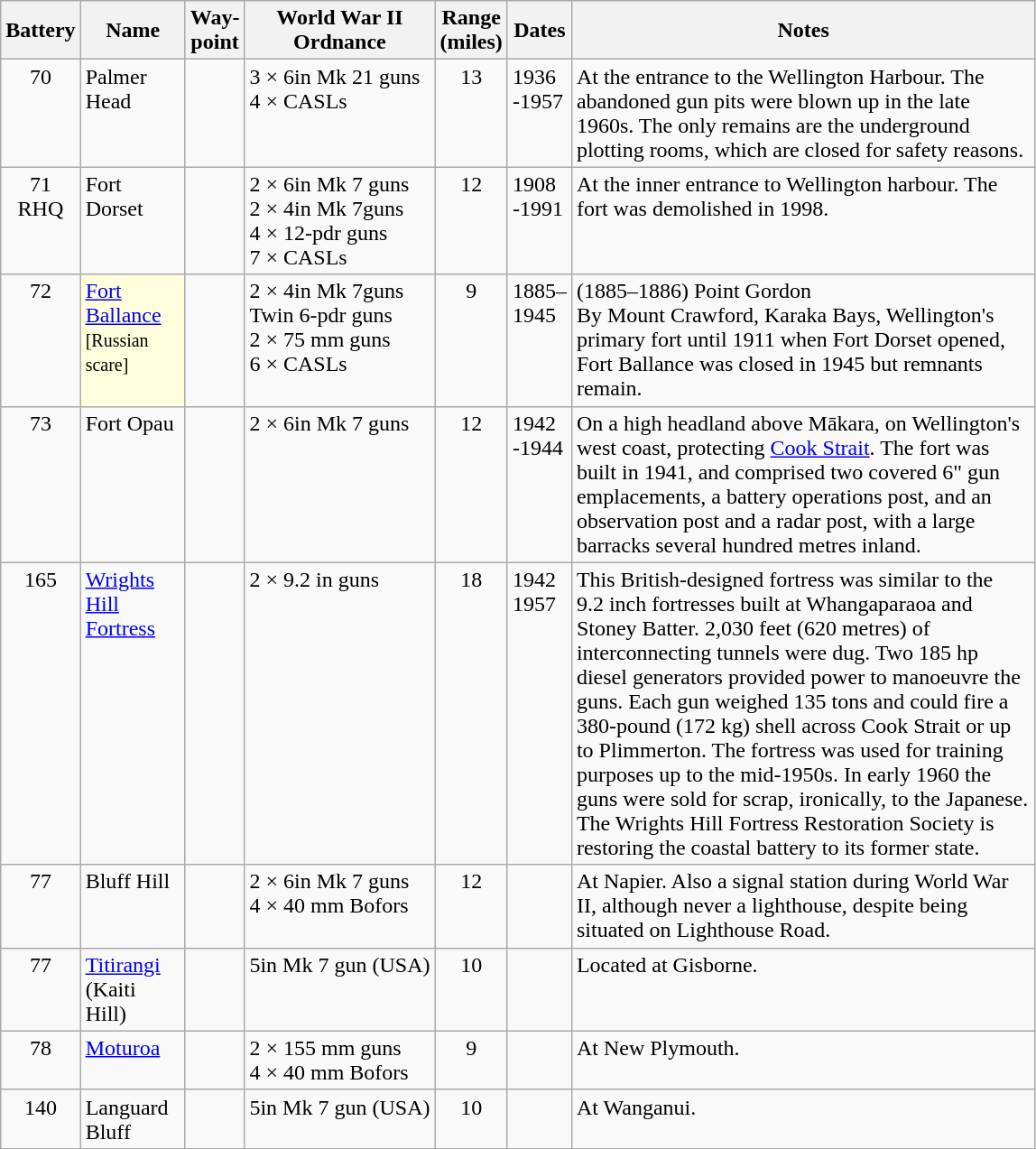<table class="wikitable">
<tr>
<th width="35">Battery</th>
<th width="70">Name</th>
<th width="30">Way-<br>point</th>
<th width="100">World War II<br>Ordnance</th>
<th width="35">Range<br>(miles)</th>
<th width="35">Dates</th>
<th width="335">Notes</th>
</tr>
<tr valign="top">
<td align="center">70</td>
<td>Palmer Head</td>
<td align="center"></td>
<td>3 × 6in Mk 21 guns<br>4 × CASLs</td>
<td align="center">13</td>
<td>1936<br>-1957</td>
<td>At the entrance to the Wellington Harbour. The abandoned gun pits were blown up in the late 1960s. The only remains are the underground plotting rooms, which are closed for safety reasons.</td>
</tr>
<tr valign="top">
<td align="center">71<br>RHQ</td>
<td>Fort Dorset</td>
<td align="center"></td>
<td>2 × 6in Mk 7 guns<br>2 × 4in Mk 7guns<br>4 × 12-pdr guns<br>7 × CASLs</td>
<td align="center">12</td>
<td>1908<br>-1991</td>
<td>At the inner entrance to Wellington harbour. The fort was demolished in 1998.</td>
</tr>
<tr valign="top">
<td align="center">72</td>
<td style="background:#ffffdd;"><a href='#'>Fort Ballance</a><br><small>[Russian scare]</small></td>
<td align="center"></td>
<td>2 × 4in Mk 7guns<br>Twin 6-pdr guns<br>2 × 75 mm guns<br>6 × CASLs</td>
<td align="center">9</td>
<td>1885–<br>1945</td>
<td>(1885–1886) Point Gordon<br>By Mount Crawford, Karaka Bays, Wellington's primary fort until 1911 when Fort Dorset opened, Fort Ballance was closed in 1945 but remnants remain.</td>
</tr>
<tr valign="top">
<td align="center">73</td>
<td>Fort Opau</td>
<td align="center"></td>
<td>2 × 6in Mk 7 guns</td>
<td align="center">12</td>
<td>1942<br>-1944</td>
<td>On a high headland above Mākara, on Wellington's west coast, protecting <a href='#'>Cook Strait</a>. The fort was built in 1941, and comprised two covered 6" gun emplacements, a battery operations post, and an observation post and a radar post, with a large barracks several hundred metres inland.</td>
</tr>
<tr valign="top">
<td align="center">165</td>
<td><a href='#'>Wrights Hill Fortress</a></td>
<td align="center"></td>
<td>2 × 9.2 in guns</td>
<td align="center">18</td>
<td>1942<br>1957</td>
<td>This British-designed fortress was similar to the 9.2 inch fortresses built at Whangaparaoa and Stoney Batter. 2,030 feet (620 metres) of interconnecting tunnels were dug. Two 185 hp diesel generators provided power to manoeuvre the guns. Each gun weighed 135 tons and could fire a 380-pound (172 kg) shell across Cook Strait or up to Plimmerton. The fortress was used for training purposes up to the mid-1950s. In early 1960 the guns were sold for scrap, ironically, to the Japanese. The Wrights Hill Fortress Restoration Society is restoring the coastal battery to its former state.</td>
</tr>
<tr valign="top">
<td align="center">77</td>
<td>Bluff Hill</td>
<td align="center"></td>
<td>2 × 6in Mk 7 guns<br>4 × 40 mm Bofors</td>
<td align="center">12</td>
<td></td>
<td>At Napier. Also a signal station during World War II, although never a lighthouse, despite being situated on Lighthouse Road.</td>
</tr>
<tr valign="top">
<td align="center">77</td>
<td><a href='#'>Titirangi</a> (Kaiti Hill)</td>
<td align="center"></td>
<td>5in Mk 7 gun (USA)</td>
<td align="center">10</td>
<td></td>
<td>Located at Gisborne.</td>
</tr>
<tr valign="top">
<td align="center">78</td>
<td><a href='#'>Moturoa</a></td>
<td></td>
<td>2 × 155 mm guns<br>4 × 40 mm Bofors</td>
<td align="center">9</td>
<td></td>
<td>At New Plymouth.</td>
</tr>
<tr valign="top">
<td align="center">140</td>
<td>Languard Bluff</td>
<td align="center"></td>
<td>5in Mk 7 gun (USA)</td>
<td align="center">10</td>
<td></td>
<td>At Wanganui.</td>
</tr>
</table>
